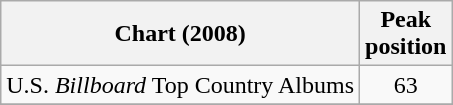<table class="wikitable">
<tr>
<th>Chart (2008)</th>
<th>Peak<br>position</th>
</tr>
<tr>
<td>U.S. <em>Billboard</em> Top Country Albums</td>
<td align="center">63</td>
</tr>
<tr>
</tr>
</table>
